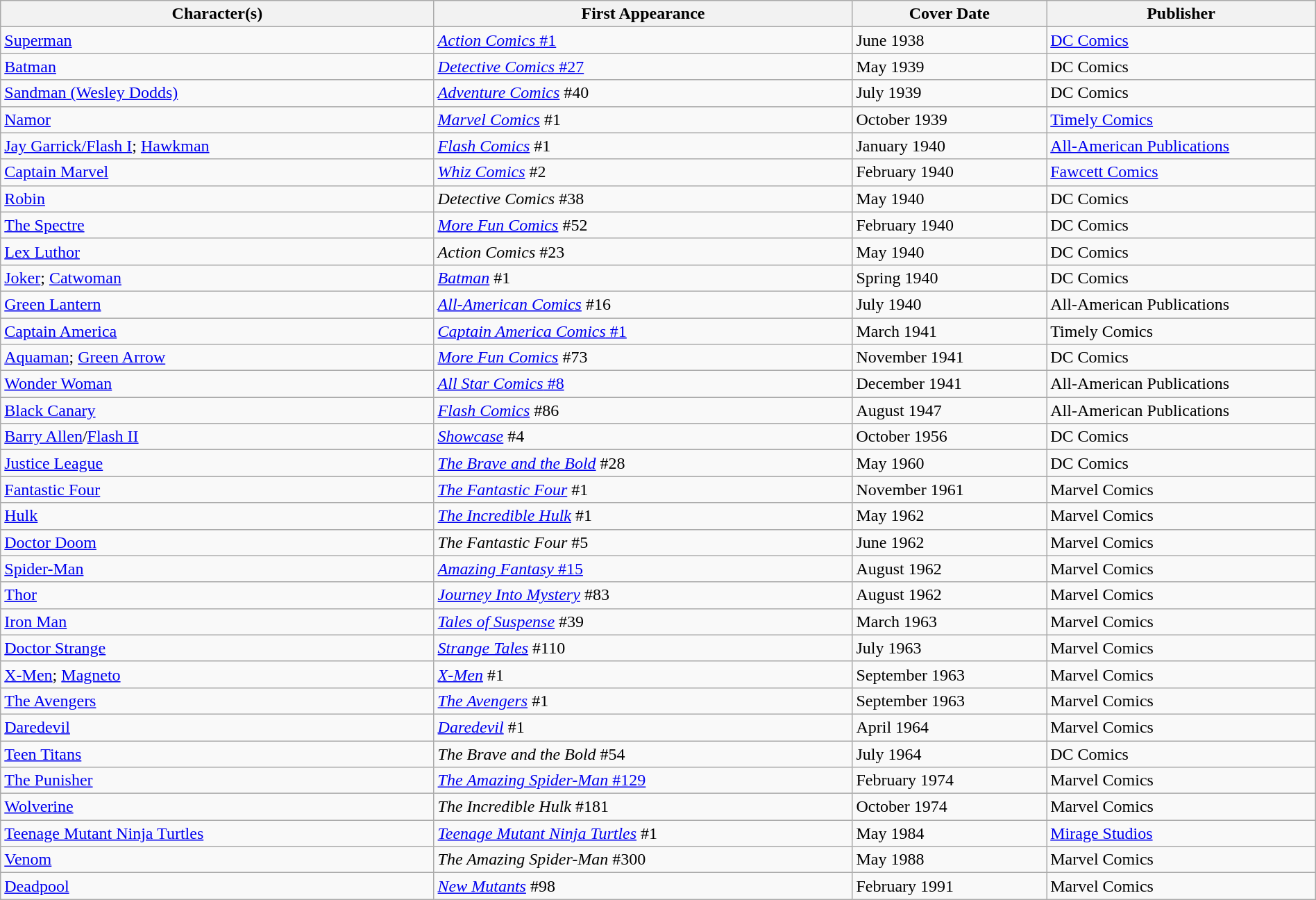<table class="wikitable sortable" width=100%>
<tr>
<th width=29%>Character(s)</th>
<th width=28%>First Appearance</th>
<th width=13%>Cover Date</th>
<th width=18%>Publisher</th>
</tr>
<tr>
<td><a href='#'>Superman</a></td>
<td><a href='#'><em>Action Comics</em> #1</a></td>
<td>June 1938</td>
<td><a href='#'>DC Comics</a></td>
</tr>
<tr>
<td><a href='#'>Batman</a></td>
<td><a href='#'><em>Detective Comics</em> #27</a></td>
<td>May 1939</td>
<td>DC Comics</td>
</tr>
<tr>
<td><a href='#'>Sandman (Wesley Dodds)</a></td>
<td><em><a href='#'>Adventure Comics</a></em> #40</td>
<td>July 1939</td>
<td>DC Comics</td>
</tr>
<tr>
<td><a href='#'>Namor</a></td>
<td><em><a href='#'>Marvel Comics</a></em> #1</td>
<td>October 1939</td>
<td><a href='#'>Timely Comics</a></td>
</tr>
<tr>
<td><a href='#'>Jay Garrick/Flash I</a>; <a href='#'>Hawkman</a></td>
<td><em><a href='#'>Flash Comics</a></em> #1</td>
<td>January 1940</td>
<td><a href='#'>All-American Publications</a></td>
</tr>
<tr>
<td><a href='#'>Captain Marvel</a></td>
<td><em><a href='#'>Whiz Comics</a></em> #2</td>
<td>February 1940</td>
<td><a href='#'>Fawcett Comics</a></td>
</tr>
<tr>
<td><a href='#'>Robin</a></td>
<td><em>Detective Comics</em> #38</td>
<td>May 1940</td>
<td>DC Comics</td>
</tr>
<tr>
<td><a href='#'>The Spectre</a></td>
<td><em><a href='#'>More Fun Comics</a></em> #52</td>
<td>February 1940</td>
<td>DC Comics</td>
</tr>
<tr>
<td><a href='#'>Lex Luthor</a></td>
<td><em>Action Comics</em> #23</td>
<td>May 1940</td>
<td>DC Comics</td>
</tr>
<tr>
<td><a href='#'>Joker</a>; <a href='#'>Catwoman</a></td>
<td><em><a href='#'>Batman</a></em> #1</td>
<td>Spring 1940</td>
<td>DC Comics</td>
</tr>
<tr>
<td><a href='#'>Green Lantern</a></td>
<td><em><a href='#'>All-American Comics</a></em> #16</td>
<td>July 1940</td>
<td>All-American Publications</td>
</tr>
<tr>
<td><a href='#'>Captain America</a></td>
<td><a href='#'><em>Captain America Comics</em> #1</a></td>
<td>March 1941</td>
<td>Timely Comics</td>
</tr>
<tr>
<td><a href='#'>Aquaman</a>; <a href='#'>Green Arrow</a></td>
<td><em><a href='#'>More Fun Comics</a></em> #73</td>
<td>November 1941</td>
<td>DC Comics</td>
</tr>
<tr>
<td><a href='#'>Wonder Woman</a></td>
<td><a href='#'><em>All Star Comics</em> #8</a></td>
<td>December 1941</td>
<td>All-American Publications</td>
</tr>
<tr>
<td><a href='#'>Black Canary</a></td>
<td><em><a href='#'>Flash Comics</a></em> #86</td>
<td>August 1947</td>
<td>All-American Publications</td>
</tr>
<tr>
<td><a href='#'>Barry Allen</a>/<a href='#'>Flash II</a></td>
<td><em><a href='#'>Showcase</a></em> #4</td>
<td>October 1956</td>
<td>DC Comics</td>
</tr>
<tr>
<td><a href='#'>Justice League</a></td>
<td><em><a href='#'>The Brave and the Bold</a></em> #28</td>
<td>May 1960</td>
<td>DC Comics</td>
</tr>
<tr>
<td><a href='#'>Fantastic Four</a></td>
<td><em><a href='#'>The Fantastic Four</a></em> #1</td>
<td>November 1961</td>
<td>Marvel Comics</td>
</tr>
<tr>
<td><a href='#'>Hulk</a></td>
<td><em><a href='#'>The Incredible Hulk</a></em> #1</td>
<td>May 1962</td>
<td>Marvel Comics</td>
</tr>
<tr>
<td><a href='#'>Doctor Doom</a></td>
<td><em>The Fantastic Four</em> #5</td>
<td>June 1962</td>
<td>Marvel Comics</td>
</tr>
<tr>
<td><a href='#'>Spider-Man</a></td>
<td><a href='#'><em>Amazing Fantasy</em> #15</a></td>
<td>August 1962</td>
<td>Marvel Comics</td>
</tr>
<tr>
<td><a href='#'>Thor</a></td>
<td><em><a href='#'>Journey Into Mystery</a></em> #83</td>
<td>August 1962</td>
<td>Marvel Comics</td>
</tr>
<tr>
<td><a href='#'>Iron Man</a></td>
<td><em><a href='#'>Tales of Suspense</a></em> #39</td>
<td>March 1963</td>
<td>Marvel Comics</td>
</tr>
<tr>
<td><a href='#'>Doctor Strange</a></td>
<td><em><a href='#'>Strange Tales</a></em> #110</td>
<td>July 1963</td>
<td>Marvel Comics</td>
</tr>
<tr>
<td><a href='#'>X-Men</a>; <a href='#'>Magneto</a></td>
<td><em><a href='#'>X-Men</a></em> #1</td>
<td>September 1963</td>
<td>Marvel Comics</td>
</tr>
<tr>
<td><a href='#'>The Avengers</a></td>
<td><em><a href='#'>The Avengers</a></em> #1</td>
<td>September 1963</td>
<td>Marvel Comics</td>
</tr>
<tr>
<td><a href='#'>Daredevil</a></td>
<td><em><a href='#'>Daredevil</a></em> #1</td>
<td>April 1964</td>
<td>Marvel Comics</td>
</tr>
<tr>
<td><a href='#'>Teen Titans</a></td>
<td><em>The Brave and the Bold</em> #54</td>
<td>July 1964</td>
<td>DC Comics</td>
</tr>
<tr>
<td><a href='#'>The Punisher</a></td>
<td><a href='#'><em>The Amazing Spider-Man</em> #129</a></td>
<td>February 1974</td>
<td>Marvel Comics</td>
</tr>
<tr>
<td><a href='#'>Wolverine</a></td>
<td><em>The Incredible Hulk</em> #181</td>
<td>October 1974</td>
<td>Marvel Comics</td>
</tr>
<tr>
<td><a href='#'>Teenage Mutant Ninja Turtles</a></td>
<td><em><a href='#'>Teenage Mutant Ninja Turtles</a></em> #1</td>
<td>May 1984</td>
<td><a href='#'>Mirage Studios</a></td>
</tr>
<tr>
<td><a href='#'>Venom</a></td>
<td><em>The Amazing Spider-Man</em> #300</td>
<td>May 1988</td>
<td>Marvel Comics</td>
</tr>
<tr>
<td><a href='#'>Deadpool</a></td>
<td><em><a href='#'>New Mutants</a></em> #98</td>
<td>February 1991</td>
<td>Marvel Comics</td>
</tr>
</table>
